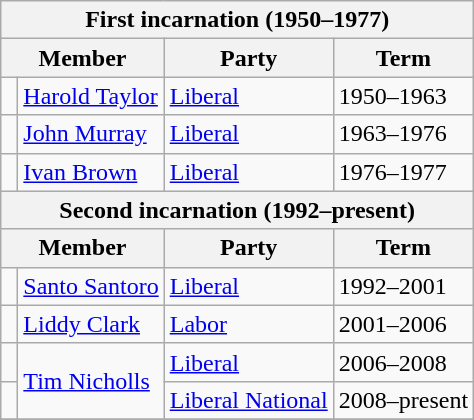<table class="wikitable">
<tr>
<th colspan="4">First incarnation (1950–1977)</th>
</tr>
<tr>
<th colspan="2">Member</th>
<th>Party</th>
<th>Term</th>
</tr>
<tr>
<td> </td>
<td><a href='#'>Harold Taylor</a></td>
<td><a href='#'>Liberal</a></td>
<td>1950–1963</td>
</tr>
<tr>
<td> </td>
<td><a href='#'>John Murray</a></td>
<td><a href='#'>Liberal</a></td>
<td>1963–1976</td>
</tr>
<tr>
<td> </td>
<td><a href='#'>Ivan Brown</a></td>
<td><a href='#'>Liberal</a></td>
<td>1976–1977</td>
</tr>
<tr>
<th colspan="4">Second incarnation (1992–present)</th>
</tr>
<tr>
<th colspan="2">Member</th>
<th>Party</th>
<th>Term</th>
</tr>
<tr>
<td> </td>
<td><a href='#'>Santo Santoro</a></td>
<td><a href='#'>Liberal</a></td>
<td>1992–2001</td>
</tr>
<tr>
<td> </td>
<td><a href='#'>Liddy Clark</a></td>
<td><a href='#'>Labor</a></td>
<td>2001–2006</td>
</tr>
<tr>
<td> </td>
<td rowspan="2"><a href='#'>Tim Nicholls</a></td>
<td><a href='#'>Liberal</a></td>
<td>2006–2008</td>
</tr>
<tr>
<td> </td>
<td><a href='#'>Liberal National</a></td>
<td>2008–present</td>
</tr>
<tr>
</tr>
</table>
